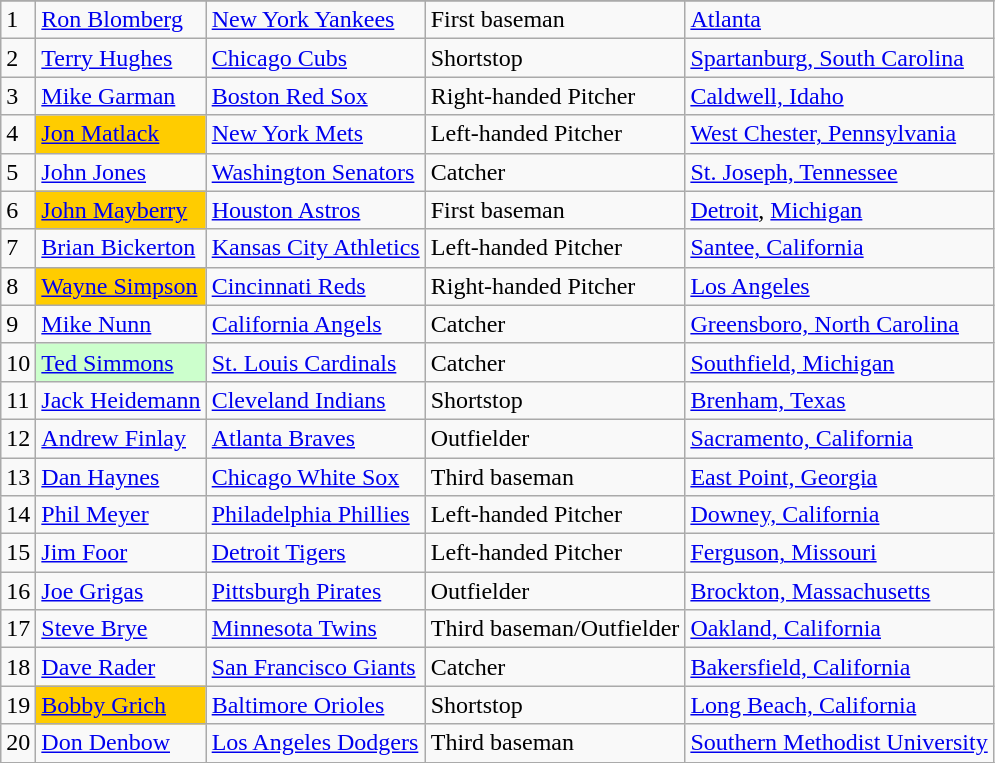<table class="wikitable">
<tr>
</tr>
<tr>
<td>1</td>
<td><a href='#'>Ron Blomberg</a></td>
<td><a href='#'>New York Yankees</a></td>
<td>First baseman</td>
<td><a href='#'>Atlanta</a></td>
</tr>
<tr>
<td>2</td>
<td><a href='#'>Terry Hughes</a></td>
<td><a href='#'>Chicago Cubs</a></td>
<td>Shortstop</td>
<td><a href='#'>Spartanburg, South Carolina</a></td>
</tr>
<tr>
<td>3</td>
<td><a href='#'>Mike Garman</a></td>
<td><a href='#'>Boston Red Sox</a></td>
<td>Right-handed Pitcher</td>
<td><a href='#'>Caldwell, Idaho</a></td>
</tr>
<tr>
<td>4</td>
<td bgcolor="#FFCC00"><a href='#'>Jon Matlack</a></td>
<td><a href='#'>New York Mets</a></td>
<td>Left-handed Pitcher</td>
<td><a href='#'>West Chester, Pennsylvania</a></td>
</tr>
<tr>
<td>5</td>
<td><a href='#'>John Jones</a></td>
<td><a href='#'>Washington Senators</a></td>
<td>Catcher</td>
<td><a href='#'>St. Joseph, Tennessee</a></td>
</tr>
<tr>
<td>6</td>
<td bgcolor="#FFCC00"><a href='#'>John Mayberry</a></td>
<td><a href='#'>Houston Astros</a></td>
<td>First baseman</td>
<td><a href='#'>Detroit</a>, <a href='#'>Michigan</a></td>
</tr>
<tr>
<td>7</td>
<td><a href='#'>Brian Bickerton</a></td>
<td><a href='#'>Kansas City Athletics</a></td>
<td>Left-handed Pitcher</td>
<td><a href='#'>Santee, California</a></td>
</tr>
<tr>
<td>8</td>
<td bgcolor="#FFCC00"><a href='#'>Wayne Simpson</a></td>
<td><a href='#'>Cincinnati Reds</a></td>
<td>Right-handed Pitcher</td>
<td><a href='#'>Los Angeles</a></td>
</tr>
<tr>
<td>9</td>
<td><a href='#'>Mike Nunn</a></td>
<td><a href='#'>California Angels</a></td>
<td>Catcher</td>
<td><a href='#'>Greensboro, North Carolina</a></td>
</tr>
<tr>
<td>10</td>
<td bgcolor="#CCFFCC"><a href='#'>Ted Simmons</a></td>
<td><a href='#'>St. Louis Cardinals</a></td>
<td>Catcher</td>
<td><a href='#'>Southfield, Michigan</a></td>
</tr>
<tr>
<td>11</td>
<td><a href='#'>Jack Heidemann</a></td>
<td><a href='#'>Cleveland Indians</a></td>
<td>Shortstop</td>
<td><a href='#'>Brenham, Texas</a></td>
</tr>
<tr>
<td>12</td>
<td><a href='#'>Andrew Finlay</a></td>
<td><a href='#'>Atlanta Braves</a></td>
<td>Outfielder</td>
<td><a href='#'>Sacramento, California</a></td>
</tr>
<tr>
<td>13</td>
<td><a href='#'>Dan Haynes</a></td>
<td><a href='#'>Chicago White Sox</a></td>
<td>Third baseman</td>
<td><a href='#'>East Point, Georgia</a></td>
</tr>
<tr>
<td>14</td>
<td><a href='#'>Phil Meyer</a></td>
<td><a href='#'>Philadelphia Phillies</a></td>
<td>Left-handed Pitcher</td>
<td><a href='#'>Downey, California</a></td>
</tr>
<tr>
<td>15</td>
<td><a href='#'>Jim Foor</a></td>
<td><a href='#'>Detroit Tigers</a></td>
<td>Left-handed Pitcher</td>
<td><a href='#'>Ferguson, Missouri</a></td>
</tr>
<tr>
<td>16</td>
<td><a href='#'>Joe Grigas</a></td>
<td><a href='#'>Pittsburgh Pirates</a></td>
<td>Outfielder</td>
<td><a href='#'>Brockton, Massachusetts</a></td>
</tr>
<tr>
<td>17</td>
<td><a href='#'>Steve Brye</a></td>
<td><a href='#'>Minnesota Twins</a></td>
<td>Third baseman/Outfielder</td>
<td><a href='#'>Oakland, California</a></td>
</tr>
<tr>
<td>18</td>
<td><a href='#'>Dave Rader</a></td>
<td><a href='#'>San Francisco Giants</a></td>
<td>Catcher</td>
<td><a href='#'>Bakersfield, California</a></td>
</tr>
<tr>
<td>19</td>
<td bgcolor="#FFCC00"><a href='#'>Bobby Grich</a></td>
<td><a href='#'>Baltimore Orioles</a></td>
<td>Shortstop</td>
<td><a href='#'>Long Beach, California</a></td>
</tr>
<tr>
<td>20</td>
<td><a href='#'>Don Denbow</a></td>
<td><a href='#'>Los Angeles Dodgers</a></td>
<td>Third baseman</td>
<td><a href='#'>Southern Methodist University</a></td>
</tr>
<tr>
</tr>
</table>
